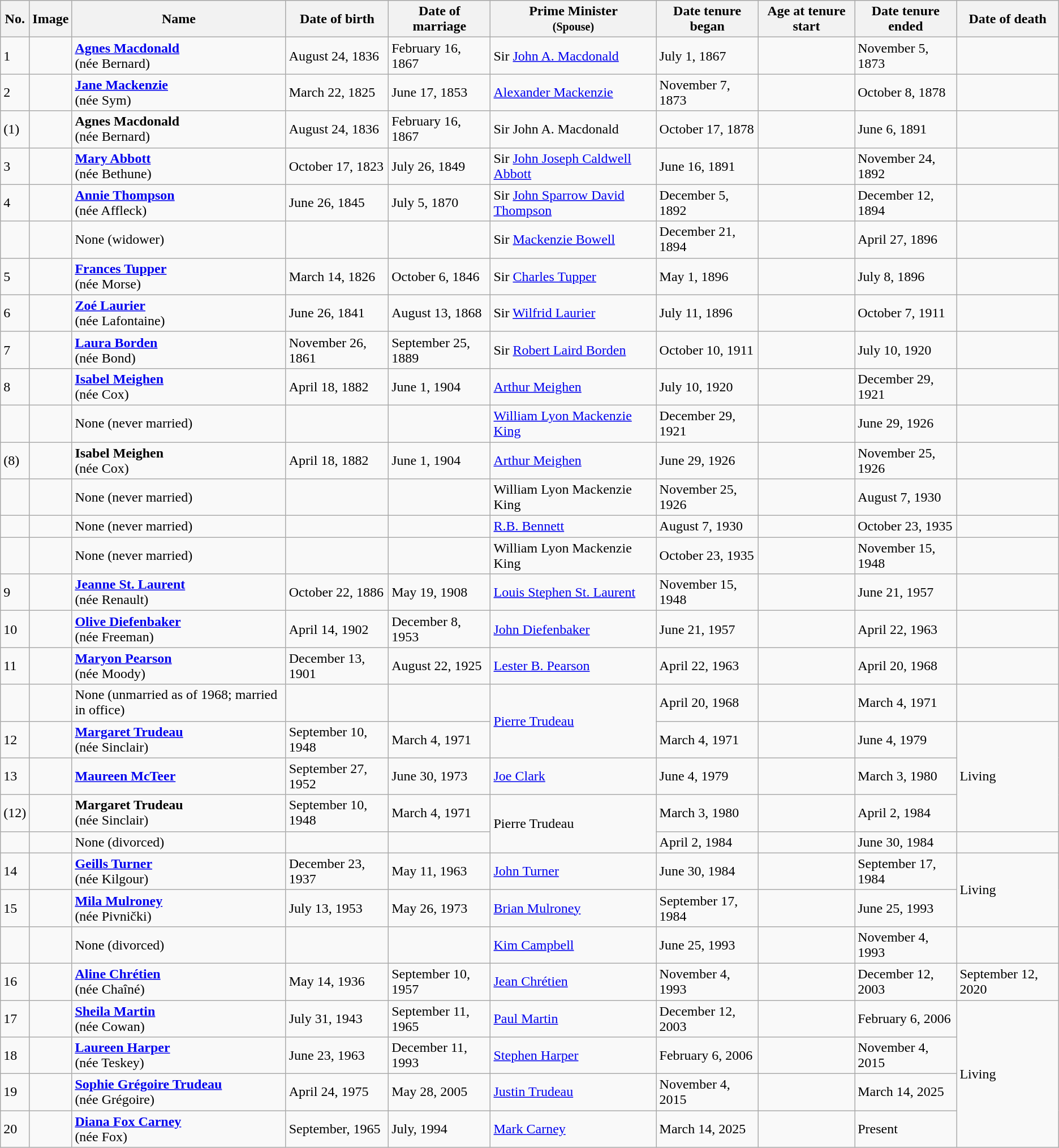<table class="wikitable sortable sticky-header" style=text-align:left" style="margin:1em auto;">
<tr style="background:#cccccc">
<th>No.</th>
<th>Image</th>
<th>Name</th>
<th>Date of birth</th>
<th>Date of marriage</th>
<th>Prime Minister<br><small>(Spouse)</small></th>
<th>Date tenure began</th>
<th>Age at tenure start</th>
<th>Date tenure ended</th>
<th>Date of death</th>
</tr>
<tr>
<td>1</td>
<td></td>
<td><strong><a href='#'>Agnes Macdonald</a></strong><br>(née Bernard)</td>
<td>August 24, 1836</td>
<td>February 16, 1867</td>
<td>Sir <a href='#'>John A. Macdonald</a></td>
<td>July 1, 1867</td>
<td></td>
<td>November 5, 1873</td>
<td></td>
</tr>
<tr>
<td>2</td>
<td></td>
<td><strong><a href='#'>Jane Mackenzie</a></strong><br>(née Sym)</td>
<td>March 22, 1825</td>
<td>June 17, 1853</td>
<td><a href='#'>Alexander Mackenzie</a></td>
<td>November 7, 1873</td>
<td></td>
<td>October 8, 1878</td>
<td></td>
</tr>
<tr>
<td>(1)</td>
<td></td>
<td><strong>Agnes Macdonald</strong><br>(née Bernard)</td>
<td>August 24, 1836</td>
<td>February 16, 1867</td>
<td>Sir John A. Macdonald</td>
<td>October 17, 1878</td>
<td></td>
<td>June 6, 1891</td>
<td></td>
</tr>
<tr>
<td>3</td>
<td></td>
<td><strong><a href='#'>Mary Abbott</a></strong><br>(née Bethune)</td>
<td>October 17, 1823</td>
<td>July 26, 1849</td>
<td>Sir <a href='#'>John Joseph Caldwell Abbott</a></td>
<td>June 16, 1891</td>
<td></td>
<td>November 24, 1892</td>
<td></td>
</tr>
<tr>
<td>4</td>
<td></td>
<td><strong><a href='#'>Annie Thompson</a></strong><br>(née Affleck)</td>
<td>June 26, 1845</td>
<td>July 5, 1870</td>
<td>Sir <a href='#'>John Sparrow David Thompson</a></td>
<td>December 5, 1892</td>
<td></td>
<td>December 12, 1894</td>
<td></td>
</tr>
<tr>
<td></td>
<td></td>
<td>None (widower)</td>
<td></td>
<td></td>
<td>Sir <a href='#'>Mackenzie Bowell</a></td>
<td>December 21, 1894</td>
<td></td>
<td>April 27, 1896</td>
<td></td>
</tr>
<tr>
<td>5</td>
<td></td>
<td><strong><a href='#'>Frances Tupper</a></strong><br>(née Morse)</td>
<td>March 14, 1826</td>
<td>October 6, 1846</td>
<td>Sir <a href='#'>Charles Tupper</a></td>
<td>May 1, 1896</td>
<td></td>
<td>July 8, 1896</td>
<td></td>
</tr>
<tr>
<td>6</td>
<td></td>
<td><strong><a href='#'>Zoé Laurier</a></strong><br>(née Lafontaine)</td>
<td>June 26, 1841</td>
<td>August 13, 1868</td>
<td>Sir <a href='#'>Wilfrid Laurier</a></td>
<td>July 11, 1896</td>
<td></td>
<td>October 7, 1911</td>
<td></td>
</tr>
<tr>
<td>7</td>
<td></td>
<td><strong><a href='#'>Laura Borden</a></strong><br>(née Bond)</td>
<td>November 26, 1861</td>
<td>September 25, 1889</td>
<td>Sir <a href='#'>Robert Laird Borden</a></td>
<td>October 10, 1911</td>
<td></td>
<td>July 10, 1920</td>
<td></td>
</tr>
<tr>
<td>8</td>
<td></td>
<td><strong><a href='#'>Isabel Meighen</a></strong><br>(née Cox)</td>
<td>April 18, 1882</td>
<td>June 1, 1904</td>
<td><a href='#'>Arthur Meighen</a></td>
<td>July 10, 1920</td>
<td></td>
<td>December 29, 1921</td>
<td></td>
</tr>
<tr>
<td></td>
<td></td>
<td>None (never married)</td>
<td></td>
<td></td>
<td><a href='#'>William Lyon Mackenzie King</a></td>
<td>December 29, 1921</td>
<td></td>
<td>June 29, 1926</td>
<td></td>
</tr>
<tr>
<td>(8)</td>
<td></td>
<td><strong>Isabel Meighen</strong><br>(née Cox)</td>
<td>April 18, 1882</td>
<td>June 1, 1904</td>
<td><a href='#'>Arthur Meighen</a></td>
<td>June 29, 1926</td>
<td></td>
<td>November 25, 1926</td>
<td></td>
</tr>
<tr>
<td></td>
<td></td>
<td>None (never married)</td>
<td></td>
<td></td>
<td>William Lyon Mackenzie King</td>
<td>November 25, 1926</td>
<td></td>
<td>August 7, 1930</td>
<td></td>
</tr>
<tr>
<td></td>
<td></td>
<td>None (never married)</td>
<td></td>
<td></td>
<td><a href='#'>R.B. Bennett</a></td>
<td>August 7, 1930</td>
<td></td>
<td>October 23, 1935</td>
<td></td>
</tr>
<tr>
<td></td>
<td></td>
<td>None (never married)</td>
<td></td>
<td></td>
<td>William Lyon Mackenzie King</td>
<td>October 23, 1935</td>
<td></td>
<td>November 15, 1948</td>
<td></td>
</tr>
<tr>
<td>9</td>
<td></td>
<td><strong><a href='#'>Jeanne St. Laurent</a></strong><br>(née Renault)</td>
<td>October 22, 1886</td>
<td>May 19, 1908</td>
<td><a href='#'>Louis Stephen St. Laurent</a></td>
<td>November 15, 1948</td>
<td></td>
<td>June 21, 1957</td>
<td></td>
</tr>
<tr>
<td>10</td>
<td></td>
<td><strong><a href='#'>Olive Diefenbaker</a></strong><br>(née Freeman)</td>
<td>April 14, 1902</td>
<td>December 8, 1953</td>
<td><a href='#'>John Diefenbaker</a></td>
<td>June 21, 1957</td>
<td></td>
<td>April 22, 1963</td>
<td></td>
</tr>
<tr>
<td>11</td>
<td></td>
<td><strong><a href='#'>Maryon Pearson</a></strong><br>(née Moody)</td>
<td>December 13, 1901</td>
<td>August 22, 1925</td>
<td><a href='#'>Lester B. Pearson</a></td>
<td>April 22, 1963</td>
<td></td>
<td>April 20, 1968</td>
<td></td>
</tr>
<tr>
<td></td>
<td></td>
<td>None (unmarried as of 1968; married in office)</td>
<td></td>
<td></td>
<td rowspan="2"><a href='#'>Pierre Trudeau</a></td>
<td>April 20, 1968</td>
<td></td>
<td>March 4, 1971</td>
<td></td>
</tr>
<tr>
<td>12</td>
<td></td>
<td><strong><a href='#'>Margaret Trudeau</a></strong><br>(née Sinclair)</td>
<td>September 10, 1948</td>
<td>March 4, 1971</td>
<td>March 4, 1971</td>
<td></td>
<td>June 4, 1979</td>
<td rowspan="3">Living</td>
</tr>
<tr>
<td>13</td>
<td></td>
<td><strong><a href='#'>Maureen McTeer</a></strong></td>
<td>September 27, 1952</td>
<td>June 30, 1973</td>
<td><a href='#'>Joe Clark</a></td>
<td>June 4, 1979</td>
<td></td>
<td>March 3, 1980</td>
</tr>
<tr>
<td>(12)</td>
<td></td>
<td><strong>Margaret Trudeau</strong><br>(née Sinclair)</td>
<td>September 10, 1948</td>
<td>March 4, 1971</td>
<td rowspan="2">Pierre Trudeau</td>
<td>March 3, 1980</td>
<td></td>
<td>April 2, 1984</td>
</tr>
<tr>
<td></td>
<td></td>
<td>None (divorced)</td>
<td></td>
<td></td>
<td>April 2, 1984</td>
<td></td>
<td>June 30, 1984</td>
<td></td>
</tr>
<tr>
<td>14</td>
<td></td>
<td><strong><a href='#'>Geills Turner</a></strong><br>(née Kilgour)</td>
<td>December 23, 1937</td>
<td>May 11, 1963</td>
<td><a href='#'>John Turner</a></td>
<td>June 30, 1984</td>
<td></td>
<td>September 17, 1984</td>
<td rowspan="2">Living</td>
</tr>
<tr>
<td>15</td>
<td></td>
<td><strong><a href='#'>Mila Mulroney</a></strong><br>(née Pivnički)</td>
<td>July 13, 1953</td>
<td>May 26, 1973</td>
<td><a href='#'>Brian Mulroney</a></td>
<td>September 17, 1984</td>
<td></td>
<td>June 25, 1993</td>
</tr>
<tr>
<td></td>
<td></td>
<td>None (divorced)</td>
<td></td>
<td></td>
<td><a href='#'>Kim Campbell</a></td>
<td>June 25, 1993</td>
<td></td>
<td>November 4, 1993</td>
<td></td>
</tr>
<tr>
<td>16</td>
<td></td>
<td><strong><a href='#'>Aline Chrétien</a></strong><br>(née Chaîné)</td>
<td>May 14, 1936</td>
<td>September 10, 1957</td>
<td><a href='#'>Jean Chrétien</a></td>
<td>November 4, 1993</td>
<td></td>
<td>December 12, 2003</td>
<td>September 12, 2020</td>
</tr>
<tr>
<td>17</td>
<td></td>
<td><strong><a href='#'>Sheila Martin</a></strong><br>(née Cowan)</td>
<td>July 31, 1943</td>
<td>September 11, 1965</td>
<td><a href='#'>Paul Martin</a></td>
<td>December 12, 2003</td>
<td></td>
<td>February 6, 2006</td>
<td rowspan="4">Living</td>
</tr>
<tr>
<td>18</td>
<td></td>
<td><strong><a href='#'>Laureen Harper</a></strong><br>(née Teskey)</td>
<td>June 23, 1963</td>
<td>December 11, 1993</td>
<td><a href='#'>Stephen Harper</a></td>
<td>February 6, 2006</td>
<td></td>
<td>November 4, 2015</td>
</tr>
<tr>
<td>19</td>
<td></td>
<td><strong><a href='#'>Sophie Grégoire Trudeau</a></strong><br>(née Grégoire)</td>
<td>April 24, 1975</td>
<td>May 28, 2005</td>
<td><a href='#'>Justin Trudeau</a></td>
<td>November 4, 2015</td>
<td></td>
<td>March 14, 2025</td>
</tr>
<tr>
<td>20</td>
<td></td>
<td><strong><a href='#'>Diana Fox Carney</a></strong><br>(née Fox)</td>
<td>September, 1965</td>
<td>July, 1994</td>
<td><a href='#'>Mark Carney</a></td>
<td>March 14, 2025</td>
<td></td>
<td>Present</td>
</tr>
</table>
